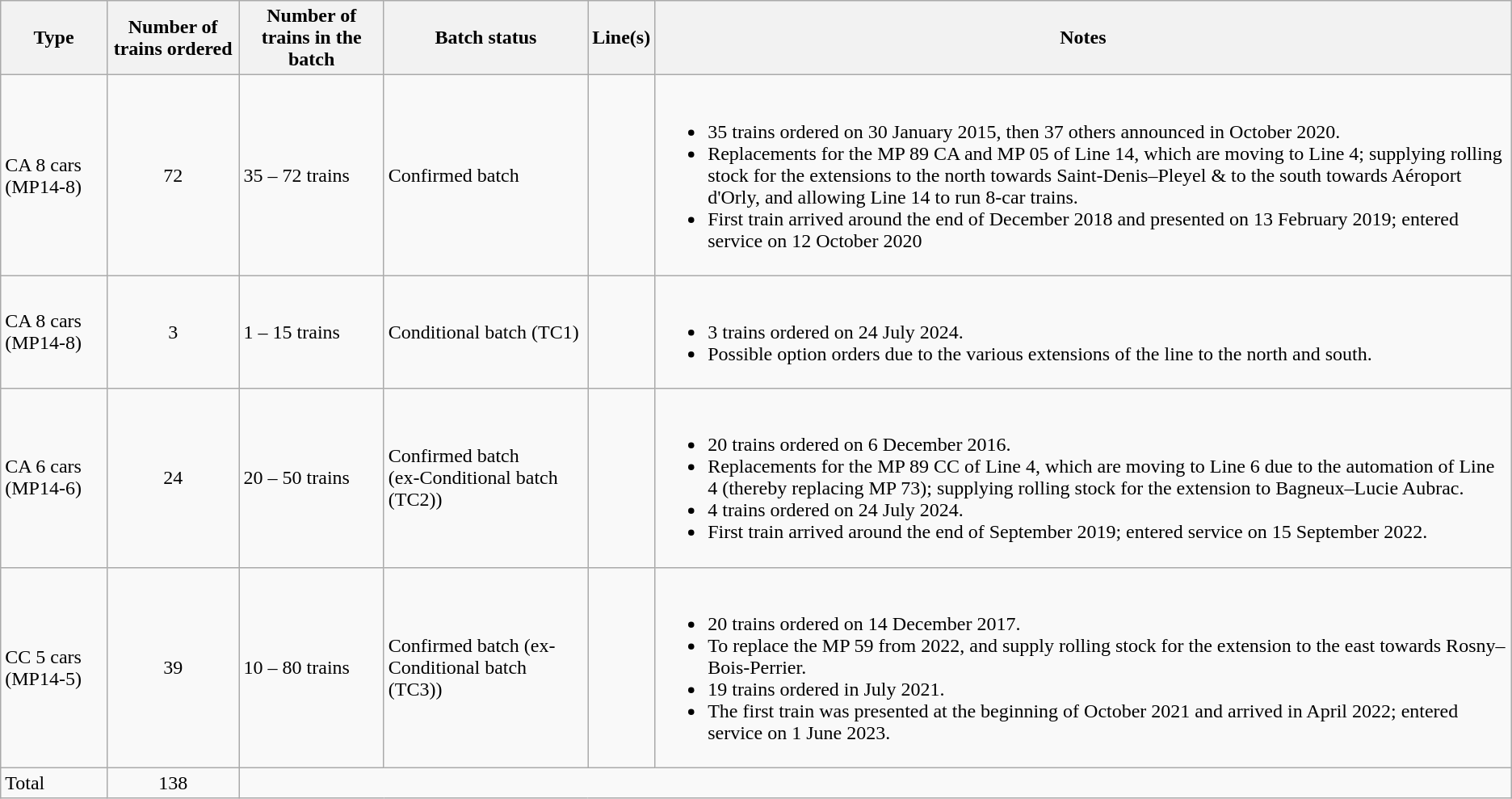<table class="wikitable">
<tr>
<th>Type</th>
<th>Number of trains ordered</th>
<th>Number of trains in the batch</th>
<th>Batch status</th>
<th>Line(s)</th>
<th>Notes</th>
</tr>
<tr>
<td>CA 8 cars (MP14-8)</td>
<td style="text-align:center;">72</td>
<td>35 – 72 trains</td>
<td>Confirmed batch</td>
<td> </td>
<td><br><ul><li>35 trains ordered on 30 January 2015, then 37 others announced in October 2020.</li><li>Replacements for the MP 89 CA and MP 05 of Line 14, which are moving to Line 4; supplying rolling stock for the extensions to the north towards Saint-Denis–Pleyel & to the south towards Aéroport d'Orly, and allowing Line 14 to run 8-car trains.</li><li>First train arrived around the end of December 2018 and presented on 13 February 2019; entered service on 12 October 2020</li></ul></td>
</tr>
<tr>
<td>CA 8 cars (MP14-8)</td>
<td style="text-align:center;">3</td>
<td>1 – 15 trains</td>
<td>Conditional batch (TC1)</td>
<td> </td>
<td><br><ul><li>3 trains ordered on 24 July 2024.</li><li>Possible option orders due to the various extensions of the line to the north and south.</li></ul></td>
</tr>
<tr>
<td>CA 6 cars (MP14-6)</td>
<td style="text-align:center;">24</td>
<td>20 – 50 trains</td>
<td>Confirmed batch<br>(ex-Conditional batch (TC2))</td>
<td> </td>
<td><br><ul><li>20 trains ordered on 6 December 2016.</li><li>Replacements for the MP 89 CC of Line 4, which are moving to Line 6 due to the automation of Line 4 (thereby replacing MP 73); supplying rolling stock for the extension to Bagneux–Lucie Aubrac.</li><li>4 trains ordered on 24 July 2024.</li><li>First train arrived around the end of September 2019; entered service on 15 September 2022.</li></ul></td>
</tr>
<tr>
<td>CC 5 cars (MP14-5)</td>
<td style="text-align:center;">39</td>
<td>10 – 80 trains</td>
<td>Confirmed batch (ex-Conditional batch (TC3))</td>
<td> </td>
<td><br><ul><li>20 trains ordered on 14 December 2017.</li><li>To replace the MP 59 from 2022, and supply rolling stock for the extension to the east towards Rosny–Bois-Perrier.</li><li>19 trains ordered in July 2021.</li><li>The first train was presented at the beginning of October 2021 and arrived  in April 2022; entered service on 1 June 2023.</li></ul></td>
</tr>
<tr>
<td>Total</td>
<td style="text-align:center;">138</td>
<td colspan=4></td>
</tr>
</table>
